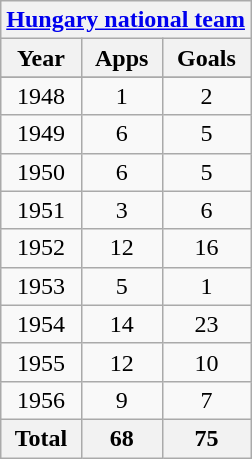<table class="wikitable" style="text-align:center">
<tr>
<th colspan=3><a href='#'>Hungary national team</a></th>
</tr>
<tr>
<th>Year</th>
<th>Apps</th>
<th>Goals</th>
</tr>
<tr>
</tr>
<tr>
<td>1948</td>
<td>1</td>
<td>2</td>
</tr>
<tr>
<td>1949</td>
<td>6</td>
<td>5</td>
</tr>
<tr>
<td>1950</td>
<td>6</td>
<td>5</td>
</tr>
<tr>
<td>1951</td>
<td>3</td>
<td>6</td>
</tr>
<tr>
<td>1952</td>
<td>12</td>
<td>16</td>
</tr>
<tr>
<td>1953</td>
<td>5</td>
<td>1</td>
</tr>
<tr>
<td>1954</td>
<td>14</td>
<td>23</td>
</tr>
<tr>
<td>1955</td>
<td>12</td>
<td>10</td>
</tr>
<tr>
<td>1956</td>
<td>9</td>
<td>7</td>
</tr>
<tr>
<th>Total</th>
<th>68</th>
<th>75</th>
</tr>
</table>
